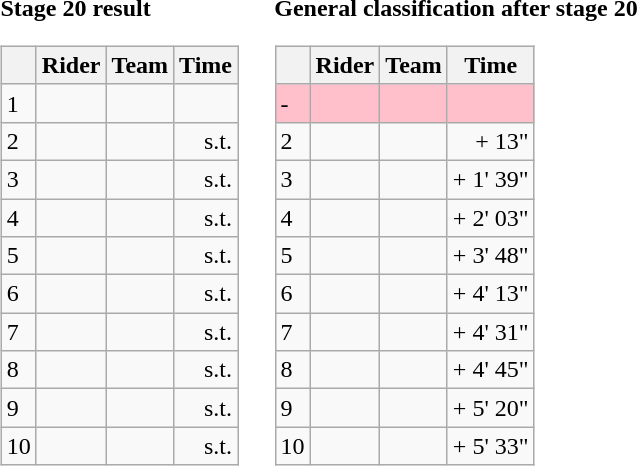<table>
<tr>
<td><strong>Stage 20 result</strong><br><table class="wikitable">
<tr>
<th></th>
<th>Rider</th>
<th>Team</th>
<th>Time</th>
</tr>
<tr>
<td>1</td>
<td></td>
<td></td>
<td align="right"></td>
</tr>
<tr>
<td>2</td>
<td></td>
<td></td>
<td align="right">s.t.</td>
</tr>
<tr>
<td>3</td>
<td></td>
<td></td>
<td align="right">s.t.</td>
</tr>
<tr>
<td>4</td>
<td></td>
<td></td>
<td align="right">s.t.</td>
</tr>
<tr>
<td>5</td>
<td></td>
<td></td>
<td align="right">s.t.</td>
</tr>
<tr>
<td>6</td>
<td></td>
<td></td>
<td align="right">s.t.</td>
</tr>
<tr>
<td>7</td>
<td></td>
<td></td>
<td align="right">s.t.</td>
</tr>
<tr>
<td>8</td>
<td></td>
<td></td>
<td align="right">s.t.</td>
</tr>
<tr>
<td>9</td>
<td></td>
<td></td>
<td align="right">s.t.</td>
</tr>
<tr>
<td>10</td>
<td></td>
<td></td>
<td align="right">s.t.</td>
</tr>
</table>
</td>
<td></td>
<td><strong>General classification after stage 20</strong><br><table class="wikitable">
<tr>
<th></th>
<th>Rider</th>
<th>Team</th>
<th>Time</th>
</tr>
<tr bgcolor=pink>
<td>-</td>
<td></td>
<td></td>
<td align="right"></td>
</tr>
<tr>
<td>2</td>
<td> </td>
<td></td>
<td align="right">+ 13"</td>
</tr>
<tr>
<td>3</td>
<td></td>
<td></td>
<td align="right">+ 1' 39"</td>
</tr>
<tr>
<td>4</td>
<td></td>
<td></td>
<td align="right">+ 2' 03"</td>
</tr>
<tr>
<td>5</td>
<td></td>
<td></td>
<td align="right">+ 3' 48"</td>
</tr>
<tr>
<td>6</td>
<td></td>
<td></td>
<td align="right">+ 4' 13"</td>
</tr>
<tr>
<td>7</td>
<td></td>
<td></td>
<td align="right">+ 4' 31"</td>
</tr>
<tr>
<td>8</td>
<td></td>
<td></td>
<td align="right">+ 4' 45"</td>
</tr>
<tr>
<td>9</td>
<td></td>
<td></td>
<td align="right">+ 5' 20"</td>
</tr>
<tr>
<td>10</td>
<td></td>
<td></td>
<td align="right">+ 5' 33"</td>
</tr>
</table>
</td>
</tr>
</table>
